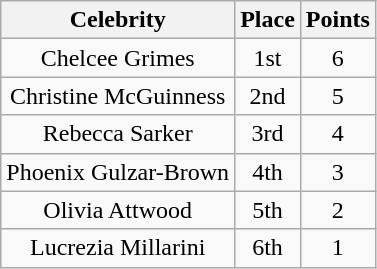<table class="wikitable plainrowheaders" style="text-align:center;">
<tr>
<th>Celebrity</th>
<th>Place</th>
<th>Points</th>
</tr>
<tr>
<td>Chelcee Grimes</td>
<td>1st</td>
<td>6</td>
</tr>
<tr>
<td>Christine McGuinness</td>
<td>2nd</td>
<td>5</td>
</tr>
<tr>
<td>Rebecca Sarker</td>
<td>3rd</td>
<td>4</td>
</tr>
<tr>
<td>Phoenix Gulzar-Brown</td>
<td>4th</td>
<td>3</td>
</tr>
<tr>
<td>Olivia Attwood</td>
<td>5th</td>
<td>2</td>
</tr>
<tr>
<td>Lucrezia Millarini</td>
<td>6th</td>
<td>1</td>
</tr>
</table>
